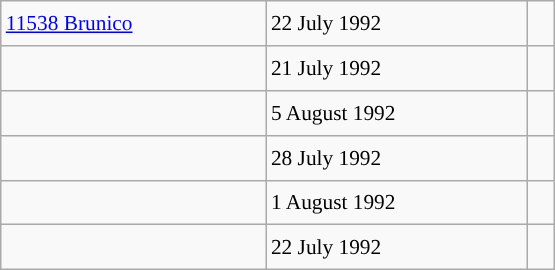<table class="wikitable" style="font-size: 89%; float: left; width: 26em; margin-right: 1em; height: 180px;">
<tr>
<td><a href='#'>11538 Brunico</a></td>
<td>22 July 1992</td>
<td> </td>
</tr>
<tr>
<td></td>
<td>21 July 1992</td>
<td> </td>
</tr>
<tr>
<td></td>
<td>5 August 1992</td>
<td> </td>
</tr>
<tr>
<td></td>
<td>28 July 1992</td>
<td> </td>
</tr>
<tr>
<td></td>
<td>1 August 1992</td>
<td> </td>
</tr>
<tr>
<td></td>
<td>22 July 1992</td>
<td> </td>
</tr>
</table>
